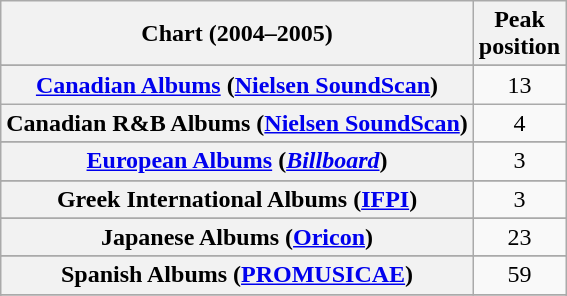<table class="wikitable sortable plainrowheaders" style="text-align:center">
<tr>
<th scope="col">Chart (2004–2005)</th>
<th scope="col">Peak<br>position</th>
</tr>
<tr>
</tr>
<tr>
</tr>
<tr>
</tr>
<tr>
</tr>
<tr>
<th scope="row"><a href='#'>Canadian Albums</a> (<a href='#'>Nielsen SoundScan</a>)</th>
<td>13</td>
</tr>
<tr>
<th scope="row">Canadian R&B Albums (<a href='#'>Nielsen SoundScan</a>)</th>
<td style="text-align:center;">4</td>
</tr>
<tr>
</tr>
<tr>
</tr>
<tr>
<th scope="row"><a href='#'>European Albums</a> (<em><a href='#'>Billboard</a></em>)</th>
<td>3</td>
</tr>
<tr>
</tr>
<tr>
</tr>
<tr>
</tr>
<tr>
<th scope="row">Greek International Albums (<a href='#'>IFPI</a>)</th>
<td>3</td>
</tr>
<tr>
</tr>
<tr>
</tr>
<tr>
<th scope="row">Japanese Albums (<a href='#'>Oricon</a>)</th>
<td>23</td>
</tr>
<tr>
</tr>
<tr>
</tr>
<tr>
</tr>
<tr>
</tr>
<tr>
</tr>
<tr>
<th scope="row">Spanish Albums (<a href='#'>PROMUSICAE</a>)</th>
<td>59</td>
</tr>
<tr>
</tr>
<tr>
</tr>
<tr>
</tr>
<tr>
</tr>
<tr>
</tr>
<tr>
</tr>
</table>
